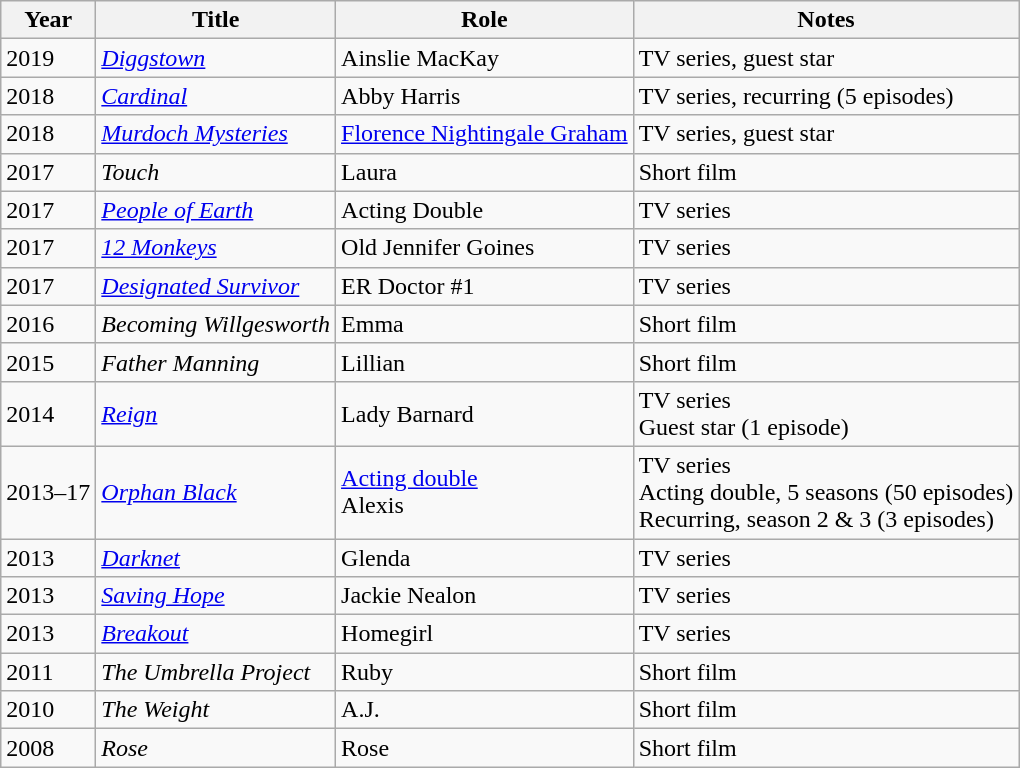<table class="wikitable sortable">
<tr>
<th>Year</th>
<th>Title</th>
<th>Role</th>
<th>Notes</th>
</tr>
<tr>
<td>2019</td>
<td><em><a href='#'>Diggstown</a></em></td>
<td>Ainslie MacKay</td>
<td>TV series, guest star</td>
</tr>
<tr>
<td>2018</td>
<td><em><a href='#'>Cardinal</a></em></td>
<td>Abby Harris</td>
<td>TV series, recurring (5 episodes)</td>
</tr>
<tr>
<td>2018</td>
<td><em><a href='#'>Murdoch Mysteries</a></em></td>
<td><a href='#'>Florence Nightingale Graham</a></td>
<td>TV series, guest star</td>
</tr>
<tr>
<td>2017</td>
<td><em>Touch</em></td>
<td>Laura</td>
<td>Short film</td>
</tr>
<tr>
<td>2017</td>
<td><em><a href='#'>People of Earth</a></em></td>
<td>Acting Double</td>
<td>TV series</td>
</tr>
<tr>
<td>2017</td>
<td><em><a href='#'>12 Monkeys</a></em></td>
<td>Old Jennifer Goines</td>
<td>TV series</td>
</tr>
<tr>
<td>2017</td>
<td><em><a href='#'>Designated Survivor</a></em></td>
<td>ER Doctor #1</td>
<td>TV series</td>
</tr>
<tr>
<td>2016</td>
<td><em>Becoming Willgesworth</em></td>
<td>Emma</td>
<td>Short film</td>
</tr>
<tr>
<td>2015</td>
<td><em>Father Manning</em></td>
<td>Lillian</td>
<td>Short film</td>
</tr>
<tr>
<td>2014</td>
<td><em><a href='#'>Reign</a></em></td>
<td>Lady Barnard</td>
<td>TV series <br>Guest star (1 episode)</td>
</tr>
<tr>
<td>2013–17</td>
<td><em><a href='#'>Orphan Black</a></em></td>
<td><a href='#'>Acting double</a> <br> Alexis</td>
<td>TV series <br>Acting double, 5 seasons (50 episodes) <br>Recurring, season 2 & 3 (3 episodes)</td>
</tr>
<tr>
<td>2013</td>
<td><em><a href='#'>Darknet</a></em></td>
<td>Glenda</td>
<td>TV series</td>
</tr>
<tr>
<td>2013</td>
<td><em><a href='#'>Saving Hope</a></em></td>
<td>Jackie Nealon</td>
<td>TV series</td>
</tr>
<tr>
<td>2013</td>
<td><em><a href='#'>Breakout</a></em></td>
<td>Homegirl</td>
<td>TV series</td>
</tr>
<tr>
<td>2011</td>
<td data-sort-value="Umbrella Project, The"><em>The Umbrella Project</em></td>
<td>Ruby</td>
<td>Short film</td>
</tr>
<tr>
<td>2010</td>
<td data-sort-value="Weight, The"><em>The Weight</em></td>
<td>A.J.</td>
<td>Short film</td>
</tr>
<tr>
<td>2008</td>
<td><em>Rose</em></td>
<td>Rose</td>
<td>Short film</td>
</tr>
</table>
